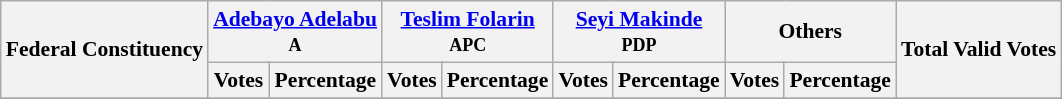<table class="wikitable sortable" style=" font-size: 90%">
<tr>
<th rowspan="2">Federal Constituency</th>
<th colspan="2"><a href='#'>Adebayo Adelabu</a><br><small>A</small></th>
<th colspan="2"><a href='#'>Teslim Folarin</a><br><small>APC</small></th>
<th colspan="2"><a href='#'>Seyi Makinde</a><br><small>PDP</small></th>
<th colspan="2">Others</th>
<th rowspan="2">Total Valid Votes</th>
</tr>
<tr>
<th>Votes</th>
<th>Percentage</th>
<th>Votes</th>
<th>Percentage</th>
<th>Votes</th>
<th>Percentage</th>
<th>Votes</th>
<th>Percentage</th>
</tr>
<tr>
</tr>
<tr>
</tr>
<tr>
</tr>
<tr>
</tr>
<tr>
</tr>
<tr>
</tr>
<tr>
</tr>
<tr>
</tr>
<tr>
</tr>
<tr>
</tr>
<tr>
</tr>
<tr>
</tr>
<tr>
</tr>
<tr>
</tr>
<tr>
</tr>
<tr>
</tr>
<tr>
</tr>
</table>
